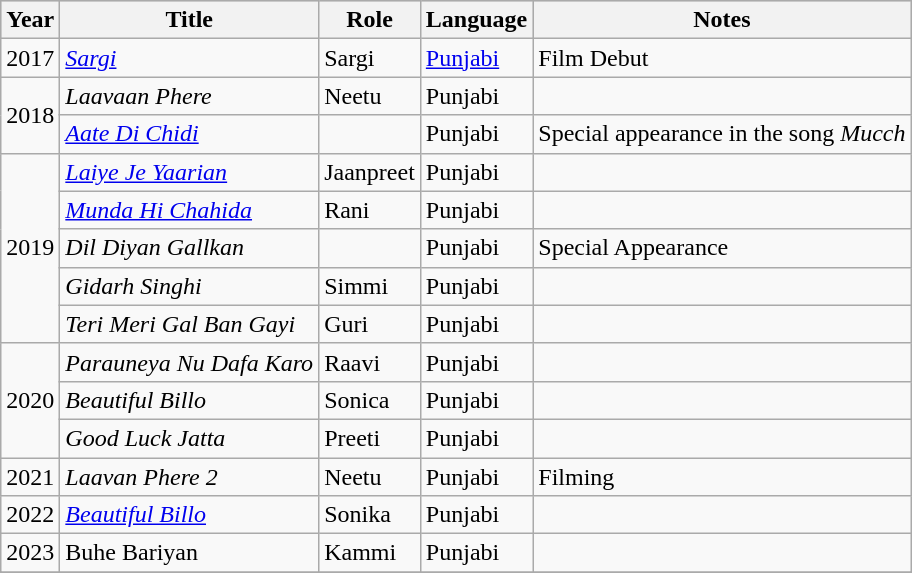<table class="wikitable sortable plainrowheaders">
<tr style="background:#ccc; text-align:center;">
<th scope="col">Year</th>
<th scope="col">Title</th>
<th scope="col">Role</th>
<th scope="col">Language</th>
<th scope="col" class="unsortable">Notes</th>
</tr>
<tr>
<td>2017</td>
<td><em><a href='#'>Sargi</a></em></td>
<td>Sargi</td>
<td><a href='#'>Punjabi</a></td>
<td>Film Debut<em></em></td>
</tr>
<tr>
<td rowspan="2">2018</td>
<td><em>Laavaan Phere</em></td>
<td>Neetu</td>
<td>Punjabi</td>
<td><em></em></td>
</tr>
<tr>
<td><em><a href='#'>Aate Di Chidi</a></em></td>
<td></td>
<td>Punjabi</td>
<td>Special appearance in the song <em>Mucch</em> </td>
</tr>
<tr>
<td rowspan="5">2019</td>
<td><em><a href='#'>Laiye Je Yaarian</a></em></td>
<td>Jaanpreet</td>
<td>Punjabi</td>
<td><em></em></td>
</tr>
<tr>
<td><em><a href='#'>Munda Hi Chahida</a></em></td>
<td>Rani</td>
<td>Punjabi</td>
<td><em></em></td>
</tr>
<tr>
<td><em>Dil Diyan Gallkan</em></td>
<td></td>
<td>Punjabi</td>
<td>Special Appearance <em></em></td>
</tr>
<tr>
<td><em>Gidarh Singhi</em></td>
<td>Simmi</td>
<td>Punjabi</td>
<td><em></em></td>
</tr>
<tr>
<td><em>Teri Meri Gal Ban Gayi</em></td>
<td>Guri</td>
<td>Punjabi</td>
<td><em></em></td>
</tr>
<tr>
<td rowspan="3">2020</td>
<td><em>Parauneya Nu Dafa Karo</em></td>
<td>Raavi</td>
<td>Punjabi</td>
<td><em></em></td>
</tr>
<tr>
<td><em>Beautiful Billo</em></td>
<td>Sonica</td>
<td>Punjabi</td>
<td><em></em></td>
</tr>
<tr>
<td><em>Good Luck Jatta</em></td>
<td>Preeti</td>
<td>Punjabi</td>
<td><em></em></td>
</tr>
<tr>
<td>2021</td>
<td><em>Laavan Phere 2</em></td>
<td>Neetu</td>
<td>Punjabi</td>
<td>Filming<em></em></td>
</tr>
<tr>
<td>2022</td>
<td><em><a href='#'>Beautiful Billo</a></em></td>
<td>Sonika</td>
<td>Punjabi</td>
<td></td>
</tr>
<tr>
<td>2023</td>
<td>Buhe Bariyan</td>
<td>Kammi</td>
<td>Punjabi</td>
<td></td>
</tr>
<tr>
</tr>
<tr>
</tr>
</table>
